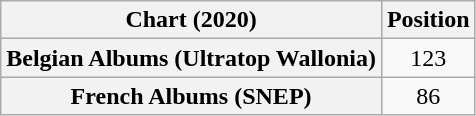<table class="wikitable sortable plainrowheaders" style="text-align:center">
<tr>
<th scope="col">Chart (2020)</th>
<th scope="col">Position</th>
</tr>
<tr>
<th scope="row">Belgian Albums (Ultratop Wallonia)</th>
<td>123</td>
</tr>
<tr>
<th scope="row">French Albums (SNEP)</th>
<td>86</td>
</tr>
</table>
